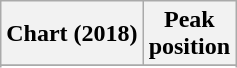<table class="wikitable sortable plainrowheaders">
<tr>
<th scope="col">Chart (2018)</th>
<th scope="col">Peak<br>position</th>
</tr>
<tr>
</tr>
<tr>
</tr>
</table>
